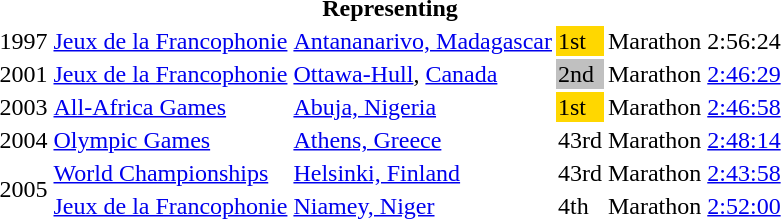<table>
<tr>
<th colspan="6">Representing </th>
</tr>
<tr>
<td>1997</td>
<td><a href='#'>Jeux de la Francophonie</a></td>
<td><a href='#'>Antananarivo, Madagascar</a></td>
<td bgcolor="gold">1st</td>
<td>Marathon</td>
<td>2:56:24</td>
</tr>
<tr>
<td>2001</td>
<td><a href='#'>Jeux de la Francophonie</a></td>
<td><a href='#'>Ottawa-Hull</a>, <a href='#'>Canada</a></td>
<td bgcolor="silver">2nd</td>
<td>Marathon</td>
<td><a href='#'>2:46:29</a></td>
</tr>
<tr>
<td>2003</td>
<td><a href='#'>All-Africa Games</a></td>
<td><a href='#'>Abuja, Nigeria</a></td>
<td bgcolor="gold">1st</td>
<td>Marathon</td>
<td><a href='#'>2:46:58</a></td>
</tr>
<tr>
<td>2004</td>
<td><a href='#'>Olympic Games</a></td>
<td><a href='#'>Athens, Greece</a></td>
<td>43rd</td>
<td>Marathon</td>
<td><a href='#'>2:48:14</a></td>
</tr>
<tr>
<td rowspan=2>2005</td>
<td><a href='#'>World Championships</a></td>
<td><a href='#'>Helsinki, Finland</a></td>
<td>43rd</td>
<td>Marathon</td>
<td><a href='#'>2:43:58</a></td>
</tr>
<tr>
<td><a href='#'>Jeux de la Francophonie</a></td>
<td><a href='#'>Niamey, Niger</a></td>
<td>4th</td>
<td>Marathon</td>
<td><a href='#'>2:52:00</a></td>
</tr>
</table>
